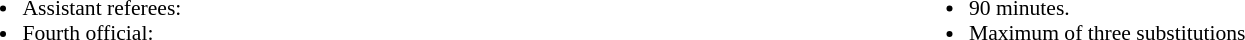<table style="width:100%; font-size:90%">
<tr>
<td style="width:50%; vertical-align:top"><br><ul><li>Assistant referees:</li><li>Fourth official:</li></ul></td>
<td style="width:50%; vertical-align:top"><br><ul><li>90 minutes.</li><li>Maximum of three substitutions</li></ul></td>
</tr>
</table>
